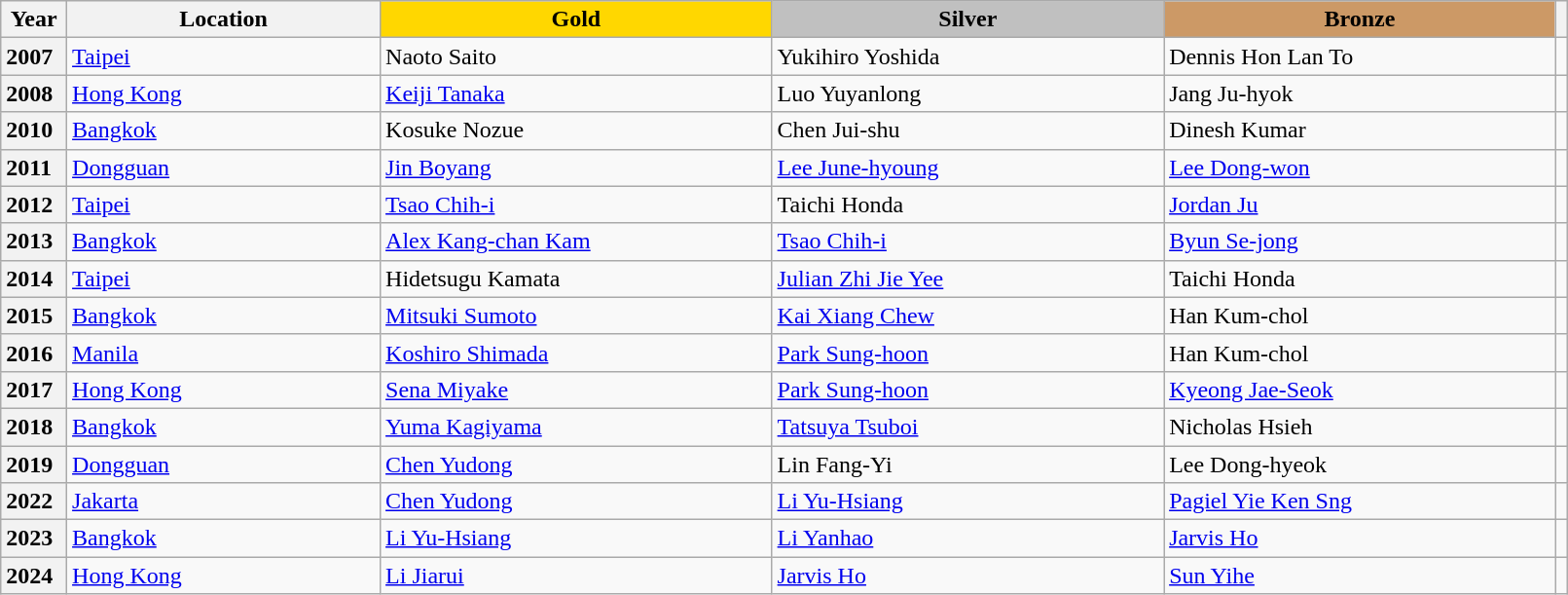<table class="wikitable unsortable" style="text-align:left; width:85%">
<tr>
<th scope="col" style="text-align:center">Year</th>
<th scope="col" style="text-align:center; width:20%">Location</th>
<td scope="col" style="text-align:center; width:25%; background:gold"><strong>Gold</strong></td>
<td scope="col" style="text-align:center; width:25%; background:silver"><strong>Silver</strong></td>
<td scope="col" style="text-align:center; width:25%; background:#c96"><strong>Bronze</strong></td>
<th scope="col" style="text-align:center"></th>
</tr>
<tr>
<th scope="row" style="text-align:left">2007</th>
<td> <a href='#'>Taipei</a></td>
<td> Naoto Saito</td>
<td> Yukihiro Yoshida</td>
<td> Dennis Hon Lan To</td>
<td></td>
</tr>
<tr>
<th scope="row" style="text-align:left">2008</th>
<td> <a href='#'>Hong Kong</a></td>
<td> <a href='#'>Keiji Tanaka</a></td>
<td> Luo Yuyanlong</td>
<td> Jang Ju-hyok</td>
<td></td>
</tr>
<tr>
<th scope="row" style="text-align:left">2010</th>
<td> <a href='#'>Bangkok</a></td>
<td> Kosuke Nozue</td>
<td> Chen Jui-shu</td>
<td> Dinesh Kumar</td>
<td></td>
</tr>
<tr>
<th scope="row" style="text-align:left">2011</th>
<td> <a href='#'>Dongguan</a></td>
<td> <a href='#'>Jin Boyang</a></td>
<td> <a href='#'>Lee June-hyoung</a></td>
<td> <a href='#'>Lee Dong-won</a></td>
<td></td>
</tr>
<tr>
<th scope="row" style="text-align:left">2012</th>
<td> <a href='#'>Taipei</a></td>
<td> <a href='#'>Tsao Chih-i</a></td>
<td> Taichi Honda</td>
<td> <a href='#'>Jordan Ju</a></td>
<td></td>
</tr>
<tr>
<th scope="row" style="text-align:left">2013</th>
<td> <a href='#'>Bangkok</a></td>
<td> <a href='#'>Alex Kang-chan Kam</a></td>
<td> <a href='#'>Tsao Chih-i</a></td>
<td> <a href='#'>Byun Se-jong</a></td>
<td></td>
</tr>
<tr>
<th scope="row" style="text-align:left">2014</th>
<td> <a href='#'>Taipei</a></td>
<td> Hidetsugu Kamata</td>
<td> <a href='#'>Julian Zhi Jie Yee</a></td>
<td> Taichi Honda</td>
<td></td>
</tr>
<tr>
<th scope="row" style="text-align:left">2015</th>
<td> <a href='#'>Bangkok</a></td>
<td> <a href='#'>Mitsuki Sumoto</a></td>
<td> <a href='#'>Kai Xiang Chew</a></td>
<td> Han Kum-chol</td>
<td></td>
</tr>
<tr>
<th scope="row" style="text-align:left">2016</th>
<td> <a href='#'>Manila</a></td>
<td> <a href='#'>Koshiro Shimada</a></td>
<td> <a href='#'>Park Sung-hoon</a></td>
<td> Han Kum-chol</td>
<td></td>
</tr>
<tr>
<th scope="row" style="text-align:left">2017</th>
<td> <a href='#'>Hong Kong</a></td>
<td> <a href='#'>Sena Miyake</a></td>
<td> <a href='#'>Park Sung-hoon</a></td>
<td> <a href='#'>Kyeong Jae-Seok</a></td>
<td></td>
</tr>
<tr>
<th scope="row" style="text-align:left">2018</th>
<td> <a href='#'>Bangkok</a></td>
<td> <a href='#'>Yuma Kagiyama</a></td>
<td> <a href='#'>Tatsuya Tsuboi</a></td>
<td> Nicholas Hsieh</td>
<td></td>
</tr>
<tr>
<th scope="row" style="text-align:left">2019</th>
<td> <a href='#'>Dongguan</a></td>
<td> <a href='#'>Chen Yudong</a></td>
<td> Lin Fang-Yi</td>
<td> Lee Dong-hyeok</td>
<td></td>
</tr>
<tr>
<th scope="row" style="text-align:left">2022</th>
<td> <a href='#'>Jakarta</a></td>
<td> <a href='#'>Chen Yudong</a></td>
<td> <a href='#'>Li Yu-Hsiang</a></td>
<td> <a href='#'>Pagiel Yie Ken Sng</a></td>
<td></td>
</tr>
<tr>
<th scope="row" style="text-align:left">2023</th>
<td> <a href='#'>Bangkok</a></td>
<td> <a href='#'>Li Yu-Hsiang</a></td>
<td> <a href='#'>Li Yanhao</a></td>
<td> <a href='#'>Jarvis Ho</a></td>
<td></td>
</tr>
<tr>
<th scope="row" style="text-align:left">2024</th>
<td> <a href='#'>Hong Kong</a></td>
<td> <a href='#'>Li Jiarui</a></td>
<td> <a href='#'>Jarvis Ho</a></td>
<td> <a href='#'>Sun Yihe</a></td>
<td></td>
</tr>
</table>
